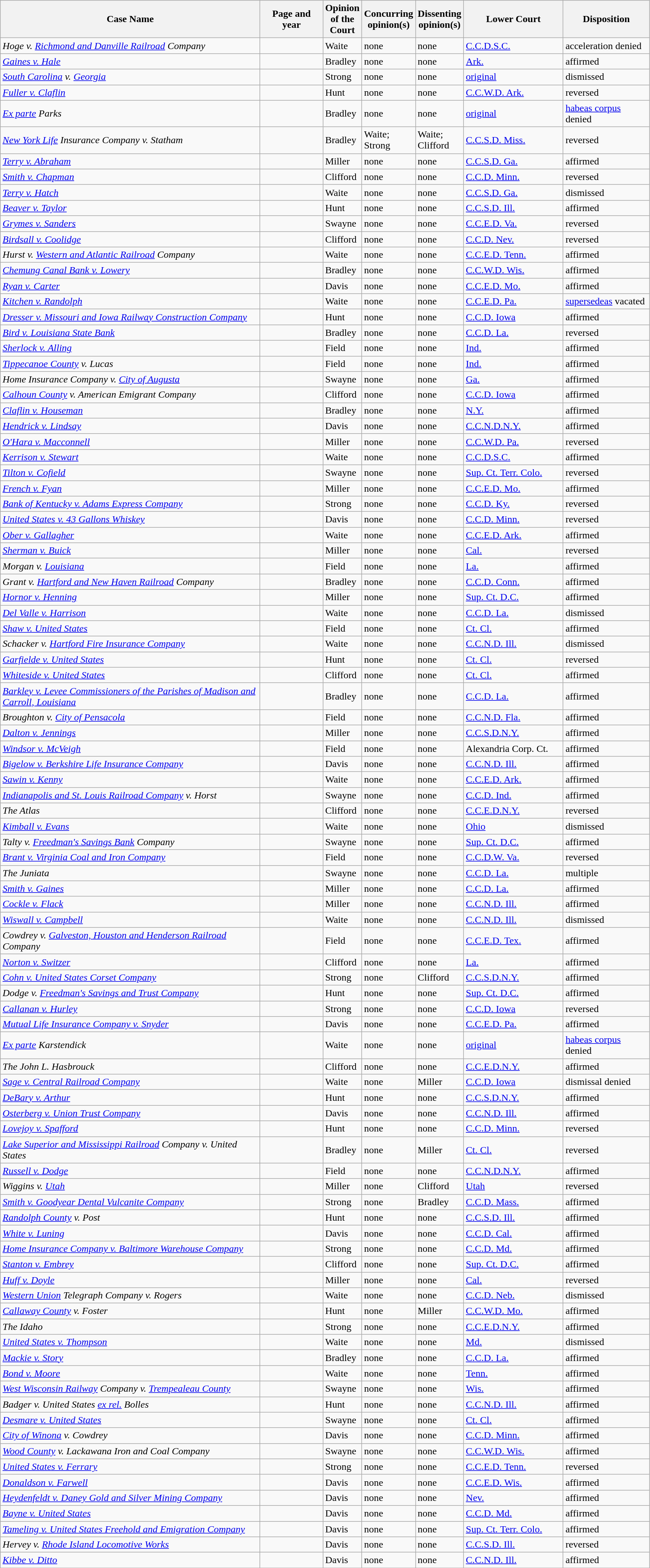<table class="wikitable sortable">
<tr>
<th scope="col" style="width: 416px;">Case Name</th>
<th scope="col" style="width: 95px;">Page and year</th>
<th scope="col" style="width: 10px;">Opinion of the Court</th>
<th scope="col" style="width: 10px;">Concurring opinion(s)</th>
<th scope="col" style="width: 10px;">Dissenting opinion(s)</th>
<th scope="col" style="width: 155px;">Lower Court</th>
<th scope="col" style="width: 133px;">Disposition</th>
</tr>
<tr>
<td><em>Hoge v. <a href='#'>Richmond and Danville Railroad</a> Company</em></td>
<td align="right"></td>
<td>Waite</td>
<td>none</td>
<td>none</td>
<td><a href='#'>C.C.D.S.C.</a></td>
<td>acceleration denied</td>
</tr>
<tr>
<td><em><a href='#'>Gaines v. Hale</a></em></td>
<td align="right"></td>
<td>Bradley</td>
<td>none</td>
<td>none</td>
<td><a href='#'>Ark.</a></td>
<td>affirmed</td>
</tr>
<tr>
<td><em><a href='#'>South Carolina</a> v. <a href='#'>Georgia</a></em></td>
<td align="right"></td>
<td>Strong</td>
<td>none</td>
<td>none</td>
<td><a href='#'>original</a></td>
<td>dismissed</td>
</tr>
<tr>
<td><em><a href='#'>Fuller v. Claflin</a></em></td>
<td align="right"></td>
<td>Hunt</td>
<td>none</td>
<td>none</td>
<td><a href='#'>C.C.W.D. Ark.</a></td>
<td>reversed</td>
</tr>
<tr>
<td><em><a href='#'>Ex parte</a> Parks</em></td>
<td align="right"></td>
<td>Bradley</td>
<td>none</td>
<td>none</td>
<td><a href='#'>original</a></td>
<td><a href='#'>habeas corpus</a> denied</td>
</tr>
<tr>
<td><em><a href='#'>New York Life</a> Insurance Company v. Statham</em></td>
<td align="right"></td>
<td>Bradley</td>
<td>Waite; Strong</td>
<td>Waite; Clifford</td>
<td><a href='#'>C.C.S.D. Miss.</a></td>
<td>reversed</td>
</tr>
<tr>
<td><em><a href='#'>Terry v. Abraham</a></em></td>
<td align="right"></td>
<td>Miller</td>
<td>none</td>
<td>none</td>
<td><a href='#'>C.C.S.D. Ga.</a></td>
<td>affirmed</td>
</tr>
<tr>
<td><em><a href='#'>Smith v. Chapman</a></em></td>
<td align="right"></td>
<td>Clifford</td>
<td>none</td>
<td>none</td>
<td><a href='#'>C.C.D. Minn.</a></td>
<td>reversed</td>
</tr>
<tr>
<td><em><a href='#'>Terry v. Hatch</a></em></td>
<td align="right"></td>
<td>Waite</td>
<td>none</td>
<td>none</td>
<td><a href='#'>C.C.S.D. Ga.</a></td>
<td>dismissed</td>
</tr>
<tr>
<td><em><a href='#'>Beaver v. Taylor</a></em></td>
<td align="right"></td>
<td>Hunt</td>
<td>none</td>
<td>none</td>
<td><a href='#'>C.C.S.D. Ill.</a></td>
<td>affirmed</td>
</tr>
<tr>
<td><em><a href='#'>Grymes v. Sanders</a></em></td>
<td align="right"></td>
<td>Swayne</td>
<td>none</td>
<td>none</td>
<td><a href='#'>C.C.E.D. Va.</a></td>
<td>reversed</td>
</tr>
<tr>
<td><em><a href='#'>Birdsall v. Coolidge</a></em></td>
<td align="right"></td>
<td>Clifford</td>
<td>none</td>
<td>none</td>
<td><a href='#'>C.C.D. Nev.</a></td>
<td>reversed</td>
</tr>
<tr>
<td><em>Hurst v. <a href='#'>Western and Atlantic Railroad</a> Company</em></td>
<td align="right"></td>
<td>Waite</td>
<td>none</td>
<td>none</td>
<td><a href='#'>C.C.E.D. Tenn.</a></td>
<td>affirmed</td>
</tr>
<tr>
<td><em><a href='#'>Chemung Canal Bank v. Lowery</a></em></td>
<td align="right"></td>
<td>Bradley</td>
<td>none</td>
<td>none</td>
<td><a href='#'>C.C.W.D. Wis.</a></td>
<td>affirmed</td>
</tr>
<tr>
<td><em><a href='#'>Ryan v. Carter</a></em></td>
<td align="right"></td>
<td>Davis</td>
<td>none</td>
<td>none</td>
<td><a href='#'>C.C.E.D. Mo.</a></td>
<td>affirmed</td>
</tr>
<tr>
<td><em><a href='#'>Kitchen v. Randolph</a></em></td>
<td align="right"></td>
<td>Waite</td>
<td>none</td>
<td>none</td>
<td><a href='#'>C.C.E.D. Pa.</a></td>
<td><a href='#'>supersedeas</a> vacated</td>
</tr>
<tr>
<td><em><a href='#'>Dresser v. Missouri and Iowa Railway Construction Company</a></em></td>
<td align="right"></td>
<td>Hunt</td>
<td>none</td>
<td>none</td>
<td><a href='#'>C.C.D. Iowa</a></td>
<td>affirmed</td>
</tr>
<tr>
<td><em><a href='#'>Bird v. Louisiana State Bank</a></em></td>
<td align="right"></td>
<td>Bradley</td>
<td>none</td>
<td>none</td>
<td><a href='#'>C.C.D. La.</a></td>
<td>reversed</td>
</tr>
<tr>
<td><em><a href='#'>Sherlock v. Alling</a></em></td>
<td align="right"></td>
<td>Field</td>
<td>none</td>
<td>none</td>
<td><a href='#'>Ind.</a></td>
<td>affirmed</td>
</tr>
<tr>
<td><em><a href='#'>Tippecanoe County</a> v. Lucas</em></td>
<td align="right"></td>
<td>Field</td>
<td>none</td>
<td>none</td>
<td><a href='#'>Ind.</a></td>
<td>affirmed</td>
</tr>
<tr>
<td><em>Home Insurance Company v. <a href='#'>City of Augusta</a></em></td>
<td align="right"></td>
<td>Swayne</td>
<td>none</td>
<td>none</td>
<td><a href='#'>Ga.</a></td>
<td>affirmed</td>
</tr>
<tr>
<td><em><a href='#'>Calhoun County</a> v. American Emigrant Company</em></td>
<td align="right"></td>
<td>Clifford</td>
<td>none</td>
<td>none</td>
<td><a href='#'>C.C.D. Iowa</a></td>
<td>affirmed</td>
</tr>
<tr>
<td><em><a href='#'>Claflin v. Houseman</a></em></td>
<td align="right"></td>
<td>Bradley</td>
<td>none</td>
<td>none</td>
<td><a href='#'>N.Y.</a></td>
<td>affirmed</td>
</tr>
<tr>
<td><em><a href='#'>Hendrick v. Lindsay</a></em></td>
<td align="right"></td>
<td>Davis</td>
<td>none</td>
<td>none</td>
<td><a href='#'>C.C.N.D.N.Y.</a></td>
<td>affirmed</td>
</tr>
<tr>
<td><em><a href='#'>O'Hara v. Macconnell</a></em></td>
<td align="right"></td>
<td>Miller</td>
<td>none</td>
<td>none</td>
<td><a href='#'>C.C.W.D. Pa.</a></td>
<td>reversed</td>
</tr>
<tr>
<td><em><a href='#'>Kerrison v. Stewart</a></em></td>
<td align="right"></td>
<td>Waite</td>
<td>none</td>
<td>none</td>
<td><a href='#'>C.C.D.S.C.</a></td>
<td>affirmed</td>
</tr>
<tr>
<td><em><a href='#'>Tilton v. Cofield</a></em></td>
<td align="right"></td>
<td>Swayne</td>
<td>none</td>
<td>none</td>
<td><a href='#'>Sup. Ct. Terr. Colo.</a></td>
<td>reversed</td>
</tr>
<tr>
<td><em><a href='#'>French v. Fyan</a></em></td>
<td align="right"></td>
<td>Miller</td>
<td>none</td>
<td>none</td>
<td><a href='#'>C.C.E.D. Mo.</a></td>
<td>affirmed</td>
</tr>
<tr>
<td><em><a href='#'>Bank of Kentucky v. Adams Express Company</a></em></td>
<td align="right"></td>
<td>Strong</td>
<td>none</td>
<td>none</td>
<td><a href='#'>C.C.D. Ky.</a></td>
<td>reversed</td>
</tr>
<tr>
<td><em><a href='#'>United States v. 43 Gallons Whiskey</a></em></td>
<td align="right"></td>
<td>Davis</td>
<td>none</td>
<td>none</td>
<td><a href='#'>C.C.D. Minn.</a></td>
<td>reversed</td>
</tr>
<tr>
<td><em><a href='#'>Ober v. Gallagher</a></em></td>
<td align="right"></td>
<td>Waite</td>
<td>none</td>
<td>none</td>
<td><a href='#'>C.C.E.D. Ark.</a></td>
<td>affirmed</td>
</tr>
<tr>
<td><em><a href='#'>Sherman v. Buick</a></em></td>
<td align="right"></td>
<td>Miller</td>
<td>none</td>
<td>none</td>
<td><a href='#'>Cal.</a></td>
<td>reversed</td>
</tr>
<tr>
<td><em>Morgan v. <a href='#'>Louisiana</a></em></td>
<td align="right"></td>
<td>Field</td>
<td>none</td>
<td>none</td>
<td><a href='#'>La.</a></td>
<td>affirmed</td>
</tr>
<tr>
<td><em>Grant v. <a href='#'>Hartford and New Haven Railroad</a> Company</em></td>
<td align="right"></td>
<td>Bradley</td>
<td>none</td>
<td>none</td>
<td><a href='#'>C.C.D. Conn.</a></td>
<td>affirmed</td>
</tr>
<tr>
<td><em><a href='#'>Hornor v. Henning</a></em></td>
<td align="right"></td>
<td>Miller</td>
<td>none</td>
<td>none</td>
<td><a href='#'>Sup. Ct. D.C.</a></td>
<td>affirmed</td>
</tr>
<tr>
<td><em><a href='#'>Del Valle v. Harrison</a></em></td>
<td align="right"></td>
<td>Waite</td>
<td>none</td>
<td>none</td>
<td><a href='#'>C.C.D. La.</a></td>
<td>dismissed</td>
</tr>
<tr>
<td><em><a href='#'>Shaw v. United States</a></em></td>
<td align="right"></td>
<td>Field</td>
<td>none</td>
<td>none</td>
<td><a href='#'>Ct. Cl.</a></td>
<td>affirmed</td>
</tr>
<tr>
<td><em>Schacker v. <a href='#'>Hartford Fire Insurance Company</a></em></td>
<td align="right"></td>
<td>Waite</td>
<td>none</td>
<td>none</td>
<td><a href='#'>C.C.N.D. Ill.</a></td>
<td>dismissed</td>
</tr>
<tr>
<td><em><a href='#'>Garfielde v. United States</a></em></td>
<td align="right"></td>
<td>Hunt</td>
<td>none</td>
<td>none</td>
<td><a href='#'>Ct. Cl.</a></td>
<td>reversed</td>
</tr>
<tr>
<td><em><a href='#'>Whiteside v. United States</a></em></td>
<td align="right"></td>
<td>Clifford</td>
<td>none</td>
<td>none</td>
<td><a href='#'>Ct. Cl.</a></td>
<td>affirmed</td>
</tr>
<tr>
<td><em><a href='#'>Barkley v. Levee Commissioners of the Parishes of Madison and Carroll, Louisiana</a></em></td>
<td align="right"></td>
<td>Bradley</td>
<td>none</td>
<td>none</td>
<td><a href='#'>C.C.D. La.</a></td>
<td>affirmed</td>
</tr>
<tr>
<td><em>Broughton v. <a href='#'>City of Pensacola</a></em></td>
<td align="right"></td>
<td>Field</td>
<td>none</td>
<td>none</td>
<td><a href='#'>C.C.N.D. Fla.</a></td>
<td>affirmed</td>
</tr>
<tr>
<td><em><a href='#'>Dalton v. Jennings</a></em></td>
<td align="right"></td>
<td>Miller</td>
<td>none</td>
<td>none</td>
<td><a href='#'>C.C.S.D.N.Y.</a></td>
<td>affirmed</td>
</tr>
<tr>
<td><em><a href='#'>Windsor v. McVeigh</a></em></td>
<td align="right"></td>
<td>Field</td>
<td>none</td>
<td>none</td>
<td>Alexandria Corp. Ct.</td>
<td>affirmed</td>
</tr>
<tr>
<td><em><a href='#'>Bigelow v. Berkshire Life Insurance Company</a></em></td>
<td align="right"></td>
<td>Davis</td>
<td>none</td>
<td>none</td>
<td><a href='#'>C.C.N.D. Ill.</a></td>
<td>affirmed</td>
</tr>
<tr>
<td><em><a href='#'>Sawin v. Kenny</a></em></td>
<td align="right"></td>
<td>Waite</td>
<td>none</td>
<td>none</td>
<td><a href='#'>C.C.E.D. Ark.</a></td>
<td>affirmed</td>
</tr>
<tr>
<td><em><a href='#'>Indianapolis and St. Louis Railroad Company</a> v. Horst</em></td>
<td align="right"></td>
<td>Swayne</td>
<td>none</td>
<td>none</td>
<td><a href='#'>C.C.D. Ind.</a></td>
<td>affirmed</td>
</tr>
<tr>
<td><em>The Atlas</em></td>
<td align="right"></td>
<td>Clifford</td>
<td>none</td>
<td>none</td>
<td><a href='#'>C.C.E.D.N.Y.</a></td>
<td>reversed</td>
</tr>
<tr>
<td><em><a href='#'>Kimball v. Evans</a></em></td>
<td align="right"></td>
<td>Waite</td>
<td>none</td>
<td>none</td>
<td><a href='#'>Ohio</a></td>
<td>dismissed</td>
</tr>
<tr>
<td><em>Talty v. <a href='#'>Freedman's Savings Bank</a> Company</em></td>
<td align="right"></td>
<td>Swayne</td>
<td>none</td>
<td>none</td>
<td><a href='#'>Sup. Ct. D.C.</a></td>
<td>affirmed</td>
</tr>
<tr>
<td><em><a href='#'>Brant v. Virginia Coal and Iron Company</a></em></td>
<td align="right"></td>
<td>Field</td>
<td>none</td>
<td>none</td>
<td><a href='#'>C.C.D.W. Va.</a></td>
<td>reversed</td>
</tr>
<tr>
<td><em>The Juniata</em></td>
<td align="right"></td>
<td>Swayne</td>
<td>none</td>
<td>none</td>
<td><a href='#'>C.C.D. La.</a></td>
<td>multiple</td>
</tr>
<tr>
<td><em><a href='#'>Smith v. Gaines</a></em></td>
<td align="right"></td>
<td>Miller</td>
<td>none</td>
<td>none</td>
<td><a href='#'>C.C.D. La.</a></td>
<td>affirmed</td>
</tr>
<tr>
<td><em><a href='#'>Cockle v. Flack</a></em></td>
<td align="right"></td>
<td>Miller</td>
<td>none</td>
<td>none</td>
<td><a href='#'>C.C.N.D. Ill.</a></td>
<td>affirmed</td>
</tr>
<tr>
<td><em><a href='#'>Wiswall v. Campbell</a></em></td>
<td align="right"></td>
<td>Waite</td>
<td>none</td>
<td>none</td>
<td><a href='#'>C.C.N.D. Ill.</a></td>
<td>dismissed</td>
</tr>
<tr>
<td><em>Cowdrey v. <a href='#'>Galveston, Houston and Henderson Railroad</a> Company</em></td>
<td align="right"></td>
<td>Field</td>
<td>none</td>
<td>none</td>
<td><a href='#'>C.C.E.D. Tex.</a></td>
<td>affirmed</td>
</tr>
<tr>
<td><em><a href='#'>Norton v. Switzer</a></em></td>
<td align="right"></td>
<td>Clifford</td>
<td>none</td>
<td>none</td>
<td><a href='#'>La.</a></td>
<td>affirmed</td>
</tr>
<tr>
<td><em><a href='#'>Cohn v. United States Corset Company</a></em></td>
<td align="right"></td>
<td>Strong</td>
<td>none</td>
<td>Clifford</td>
<td><a href='#'>C.C.S.D.N.Y.</a></td>
<td>affirmed</td>
</tr>
<tr>
<td><em>Dodge v. <a href='#'>Freedman's Savings and Trust Company</a></em></td>
<td align="right"></td>
<td>Hunt</td>
<td>none</td>
<td>none</td>
<td><a href='#'>Sup. Ct. D.C.</a></td>
<td>affirmed</td>
</tr>
<tr>
<td><em><a href='#'>Callanan v. Hurley</a></em></td>
<td align="right"></td>
<td>Strong</td>
<td>none</td>
<td>none</td>
<td><a href='#'>C.C.D. Iowa</a></td>
<td>reversed</td>
</tr>
<tr>
<td><em><a href='#'>Mutual Life Insurance Company v. Snyder</a></em></td>
<td align="right"></td>
<td>Davis</td>
<td>none</td>
<td>none</td>
<td><a href='#'>C.C.E.D. Pa.</a></td>
<td>affirmed</td>
</tr>
<tr>
<td><em><a href='#'>Ex parte</a> Karstendick</em></td>
<td align="right"></td>
<td>Waite</td>
<td>none</td>
<td>none</td>
<td><a href='#'>original</a></td>
<td><a href='#'>habeas corpus</a> denied</td>
</tr>
<tr>
<td><em>The John L. Hasbrouck</em></td>
<td align="right"></td>
<td>Clifford</td>
<td>none</td>
<td>none</td>
<td><a href='#'>C.C.E.D.N.Y.</a></td>
<td>affirmed</td>
</tr>
<tr>
<td><em><a href='#'>Sage v. Central Railroad Company</a></em></td>
<td align="right"></td>
<td>Waite</td>
<td>none</td>
<td>Miller</td>
<td><a href='#'>C.C.D. Iowa</a></td>
<td>dismissal denied</td>
</tr>
<tr>
<td><em><a href='#'>DeBary v. Arthur</a></em></td>
<td align="right"></td>
<td>Hunt</td>
<td>none</td>
<td>none</td>
<td><a href='#'>C.C.S.D.N.Y.</a></td>
<td>affirmed</td>
</tr>
<tr>
<td><em><a href='#'>Osterberg v. Union Trust Company</a></em></td>
<td align="right"></td>
<td>Davis</td>
<td>none</td>
<td>none</td>
<td><a href='#'>C.C.N.D. Ill.</a></td>
<td>affirmed</td>
</tr>
<tr>
<td><em><a href='#'>Lovejoy v. Spafford</a></em></td>
<td align="right"></td>
<td>Hunt</td>
<td>none</td>
<td>none</td>
<td><a href='#'>C.C.D. Minn.</a></td>
<td>reversed</td>
</tr>
<tr>
<td><em><a href='#'>Lake Superior and Mississippi Railroad</a> Company v. United States</em></td>
<td align="right"></td>
<td>Bradley</td>
<td>none</td>
<td>Miller</td>
<td><a href='#'>Ct. Cl.</a></td>
<td>reversed</td>
</tr>
<tr>
<td><em><a href='#'>Russell v. Dodge</a></em></td>
<td align="right"></td>
<td>Field</td>
<td>none</td>
<td>none</td>
<td><a href='#'>C.C.N.D.N.Y.</a></td>
<td>affirmed</td>
</tr>
<tr>
<td><em>Wiggins v. <a href='#'>Utah</a></em></td>
<td align="right"></td>
<td>Miller</td>
<td>none</td>
<td>Clifford</td>
<td><a href='#'>Utah</a></td>
<td>reversed</td>
</tr>
<tr>
<td><em><a href='#'>Smith v. Goodyear Dental Vulcanite Company</a></em></td>
<td align="right"></td>
<td>Strong</td>
<td>none</td>
<td>Bradley</td>
<td><a href='#'>C.C.D. Mass.</a></td>
<td>affirmed</td>
</tr>
<tr>
<td><em><a href='#'>Randolph County</a> v. Post</em></td>
<td align="right"></td>
<td>Hunt</td>
<td>none</td>
<td>none</td>
<td><a href='#'>C.C.S.D. Ill.</a></td>
<td>affirmed</td>
</tr>
<tr>
<td><em><a href='#'>White v. Luning</a></em></td>
<td align="right"></td>
<td>Davis</td>
<td>none</td>
<td>none</td>
<td><a href='#'>C.C.D. Cal.</a></td>
<td>affirmed</td>
</tr>
<tr>
<td><em><a href='#'>Home Insurance Company v. Baltimore Warehouse Company</a></em></td>
<td align="right"></td>
<td>Strong</td>
<td>none</td>
<td>none</td>
<td><a href='#'>C.C.D. Md.</a></td>
<td>affirmed</td>
</tr>
<tr>
<td><em><a href='#'>Stanton v. Embrey</a></em></td>
<td align="right"></td>
<td>Clifford</td>
<td>none</td>
<td>none</td>
<td><a href='#'>Sup. Ct. D.C.</a></td>
<td>affirmed</td>
</tr>
<tr>
<td><em><a href='#'>Huff v. Doyle</a></em></td>
<td align="right"></td>
<td>Miller</td>
<td>none</td>
<td>none</td>
<td><a href='#'>Cal.</a></td>
<td>reversed</td>
</tr>
<tr>
<td><em><a href='#'>Western Union</a> Telegraph Company v. Rogers</em></td>
<td align="right"></td>
<td>Waite</td>
<td>none</td>
<td>none</td>
<td><a href='#'>C.C.D. Neb.</a></td>
<td>dismissed</td>
</tr>
<tr>
<td><em><a href='#'>Callaway County</a> v. Foster</em></td>
<td align="right"></td>
<td>Hunt</td>
<td>none</td>
<td>Miller</td>
<td><a href='#'>C.C.W.D. Mo.</a></td>
<td>affirmed</td>
</tr>
<tr>
<td><em>The Idaho</em></td>
<td align="right"></td>
<td>Strong</td>
<td>none</td>
<td>none</td>
<td><a href='#'>C.C.E.D.N.Y.</a></td>
<td>affirmed</td>
</tr>
<tr>
<td><em><a href='#'>United States v. Thompson</a></em></td>
<td align="right"></td>
<td>Waite</td>
<td>none</td>
<td>none</td>
<td><a href='#'>Md.</a></td>
<td>dismissed</td>
</tr>
<tr>
<td><em><a href='#'>Mackie v. Story</a></em></td>
<td align="right"></td>
<td>Bradley</td>
<td>none</td>
<td>none</td>
<td><a href='#'>C.C.D. La.</a></td>
<td>affirmed</td>
</tr>
<tr>
<td><em><a href='#'>Bond v. Moore</a></em></td>
<td align="right"></td>
<td>Waite</td>
<td>none</td>
<td>none</td>
<td><a href='#'>Tenn.</a></td>
<td>affirmed</td>
</tr>
<tr>
<td><em><a href='#'>West Wisconsin Railway</a> Company v. <a href='#'>Trempealeau County</a></em></td>
<td align="right"></td>
<td>Swayne</td>
<td>none</td>
<td>none</td>
<td><a href='#'>Wis.</a></td>
<td>affirmed</td>
</tr>
<tr>
<td><em>Badger v. United States <a href='#'>ex rel.</a> Bolles</em></td>
<td align="right"></td>
<td>Hunt</td>
<td>none</td>
<td>none</td>
<td><a href='#'>C.C.N.D. Ill.</a></td>
<td>affirmed</td>
</tr>
<tr>
<td><em><a href='#'>Desmare v. United States</a></em></td>
<td align="right"></td>
<td>Swayne</td>
<td>none</td>
<td>none</td>
<td><a href='#'>Ct. Cl.</a></td>
<td>affirmed</td>
</tr>
<tr>
<td><em><a href='#'>City of Winona</a> v. Cowdrey</em></td>
<td align="right"></td>
<td>Davis</td>
<td>none</td>
<td>none</td>
<td><a href='#'>C.C.D. Minn.</a></td>
<td>affirmed</td>
</tr>
<tr>
<td><em><a href='#'>Wood County</a> v. Lackawana Iron and Coal Company</em></td>
<td align="right"></td>
<td>Swayne</td>
<td>none</td>
<td>none</td>
<td><a href='#'>C.C.W.D. Wis.</a></td>
<td>affirmed</td>
</tr>
<tr>
<td><em><a href='#'>United States v. Ferrary</a></em></td>
<td align="right"></td>
<td>Strong</td>
<td>none</td>
<td>none</td>
<td><a href='#'>C.C.E.D. Tenn.</a></td>
<td>reversed</td>
</tr>
<tr>
<td><em><a href='#'>Donaldson v. Farwell</a></em></td>
<td align="right"></td>
<td>Davis</td>
<td>none</td>
<td>none</td>
<td><a href='#'>C.C.E.D. Wis.</a></td>
<td>affirmed</td>
</tr>
<tr>
<td><em><a href='#'>Heydenfeldt v. Daney Gold and Silver Mining Company</a></em></td>
<td align="right"></td>
<td>Davis</td>
<td>none</td>
<td>none</td>
<td><a href='#'>Nev.</a></td>
<td>affirmed</td>
</tr>
<tr>
<td><em><a href='#'>Bayne v. United States</a></em></td>
<td align="right"></td>
<td>Davis</td>
<td>none</td>
<td>none</td>
<td><a href='#'>C.C.D. Md.</a></td>
<td>affirmed</td>
</tr>
<tr>
<td><em><a href='#'>Tameling v. United States Freehold and Emigration Company</a></em></td>
<td align="right"></td>
<td>Davis</td>
<td>none</td>
<td>none</td>
<td><a href='#'>Sup. Ct. Terr. Colo.</a></td>
<td>affirmed</td>
</tr>
<tr>
<td><em>Hervey v. <a href='#'>Rhode Island Locomotive Works</a></em></td>
<td align="right"></td>
<td>Davis</td>
<td>none</td>
<td>none</td>
<td><a href='#'>C.C.S.D. Ill.</a></td>
<td>reversed</td>
</tr>
<tr>
<td><em><a href='#'>Kibbe v. Ditto</a></em></td>
<td align="right"></td>
<td>Davis</td>
<td>none</td>
<td>none</td>
<td><a href='#'>C.C.N.D. Ill.</a></td>
<td>affirmed</td>
</tr>
<tr>
</tr>
</table>
